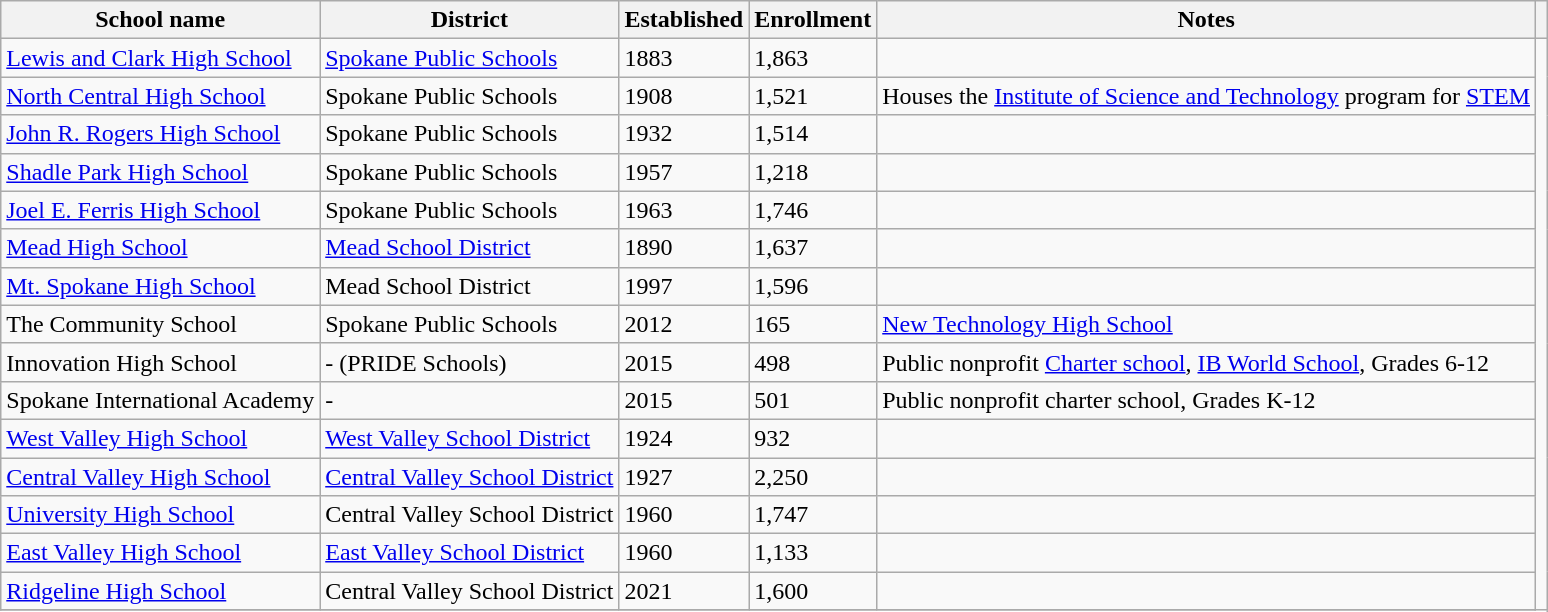<table class="wikitable sortable mw-collapsible">
<tr>
<th>School name</th>
<th>District</th>
<th>Established</th>
<th>Enrollment</th>
<th>Notes</th>
<th></th>
</tr>
<tr>
<td><a href='#'>Lewis and Clark High School</a></td>
<td><a href='#'>Spokane Public Schools</a></td>
<td>1883</td>
<td>1,863</td>
<td></td>
</tr>
<tr>
<td><a href='#'>North Central High School</a></td>
<td>Spokane Public Schools</td>
<td>1908</td>
<td>1,521</td>
<td>Houses the <a href='#'>Institute of Science and Technology</a> program for <a href='#'>STEM</a></td>
</tr>
<tr>
<td><a href='#'>John R. Rogers High School</a></td>
<td>Spokane Public Schools</td>
<td>1932</td>
<td>1,514</td>
<td></td>
</tr>
<tr>
<td><a href='#'>Shadle Park High School</a></td>
<td>Spokane Public Schools</td>
<td>1957</td>
<td>1,218</td>
<td></td>
</tr>
<tr>
<td><a href='#'>Joel E. Ferris High School</a></td>
<td>Spokane Public Schools</td>
<td>1963</td>
<td>1,746</td>
<td></td>
</tr>
<tr>
<td><a href='#'>Mead High School</a></td>
<td><a href='#'>Mead School District</a></td>
<td>1890</td>
<td>1,637</td>
<td></td>
</tr>
<tr>
<td><a href='#'>Mt. Spokane High School</a></td>
<td>Mead School District</td>
<td>1997</td>
<td>1,596</td>
<td></td>
</tr>
<tr>
<td>The Community School</td>
<td>Spokane Public Schools</td>
<td>2012</td>
<td>165</td>
<td><a href='#'>New Technology High School</a></td>
</tr>
<tr>
<td>Innovation High School</td>
<td>- (PRIDE Schools)</td>
<td>2015</td>
<td>498</td>
<td>Public nonprofit <a href='#'>Charter school</a>, <a href='#'>IB World School</a>, Grades 6-12</td>
</tr>
<tr>
<td>Spokane International Academy</td>
<td>-</td>
<td>2015</td>
<td>501</td>
<td>Public nonprofit charter school, Grades K-12</td>
</tr>
<tr>
<td><a href='#'>West Valley High School</a></td>
<td><a href='#'>West Valley School District</a></td>
<td>1924</td>
<td>932</td>
<td></td>
</tr>
<tr>
<td><a href='#'>Central Valley High School</a></td>
<td><a href='#'>Central Valley School District</a></td>
<td>1927</td>
<td>2,250</td>
<td></td>
</tr>
<tr>
<td><a href='#'>University High School</a></td>
<td>Central Valley School District</td>
<td>1960</td>
<td>1,747</td>
<td></td>
</tr>
<tr>
<td><a href='#'>East Valley High School</a></td>
<td><a href='#'>East Valley School District</a></td>
<td>1960</td>
<td>1,133</td>
<td></td>
</tr>
<tr>
<td><a href='#'>Ridgeline High School</a></td>
<td>Central Valley School District</td>
<td>2021</td>
<td>1,600</td>
<td></td>
</tr>
<tr>
</tr>
</table>
